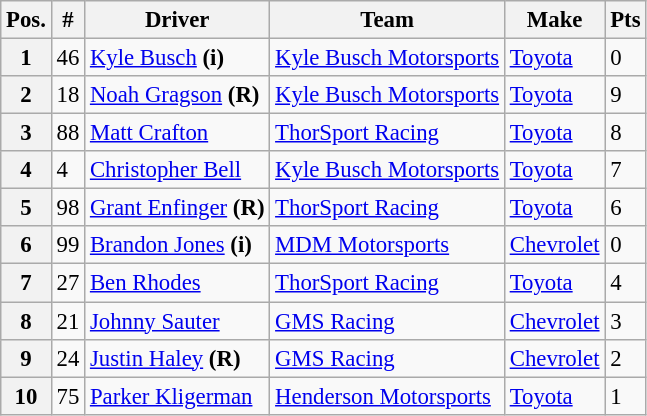<table class="wikitable" style="font-size:95%">
<tr>
<th>Pos.</th>
<th>#</th>
<th>Driver</th>
<th>Team</th>
<th>Make</th>
<th>Pts</th>
</tr>
<tr>
<th>1</th>
<td>46</td>
<td><a href='#'>Kyle Busch</a> <strong>(i)</strong></td>
<td><a href='#'>Kyle Busch Motorsports</a></td>
<td><a href='#'>Toyota</a></td>
<td>0</td>
</tr>
<tr>
<th>2</th>
<td>18</td>
<td><a href='#'>Noah Gragson</a> <strong>(R)</strong></td>
<td><a href='#'>Kyle Busch Motorsports</a></td>
<td><a href='#'>Toyota</a></td>
<td>9</td>
</tr>
<tr>
<th>3</th>
<td>88</td>
<td><a href='#'>Matt Crafton</a></td>
<td><a href='#'>ThorSport Racing</a></td>
<td><a href='#'>Toyota</a></td>
<td>8</td>
</tr>
<tr>
<th>4</th>
<td>4</td>
<td><a href='#'>Christopher Bell</a></td>
<td><a href='#'>Kyle Busch Motorsports</a></td>
<td><a href='#'>Toyota</a></td>
<td>7</td>
</tr>
<tr>
<th>5</th>
<td>98</td>
<td><a href='#'>Grant Enfinger</a> <strong>(R)</strong></td>
<td><a href='#'>ThorSport Racing</a></td>
<td><a href='#'>Toyota</a></td>
<td>6</td>
</tr>
<tr>
<th>6</th>
<td>99</td>
<td><a href='#'>Brandon Jones</a> <strong>(i)</strong></td>
<td><a href='#'>MDM Motorsports</a></td>
<td><a href='#'>Chevrolet</a></td>
<td>0</td>
</tr>
<tr>
<th>7</th>
<td>27</td>
<td><a href='#'>Ben Rhodes</a></td>
<td><a href='#'>ThorSport Racing</a></td>
<td><a href='#'>Toyota</a></td>
<td>4</td>
</tr>
<tr>
<th>8</th>
<td>21</td>
<td><a href='#'>Johnny Sauter</a></td>
<td><a href='#'>GMS Racing</a></td>
<td><a href='#'>Chevrolet</a></td>
<td>3</td>
</tr>
<tr>
<th>9</th>
<td>24</td>
<td><a href='#'>Justin Haley</a> <strong>(R)</strong></td>
<td><a href='#'>GMS Racing</a></td>
<td><a href='#'>Chevrolet</a></td>
<td>2</td>
</tr>
<tr>
<th>10</th>
<td>75</td>
<td><a href='#'>Parker Kligerman</a></td>
<td><a href='#'>Henderson Motorsports</a></td>
<td><a href='#'>Toyota</a></td>
<td>1</td>
</tr>
</table>
